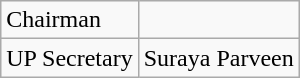<table class="wikitable">
<tr>
<td>Chairman</td>
<td></td>
</tr>
<tr>
<td>UP Secretary</td>
<td>Suraya Parveen</td>
</tr>
</table>
